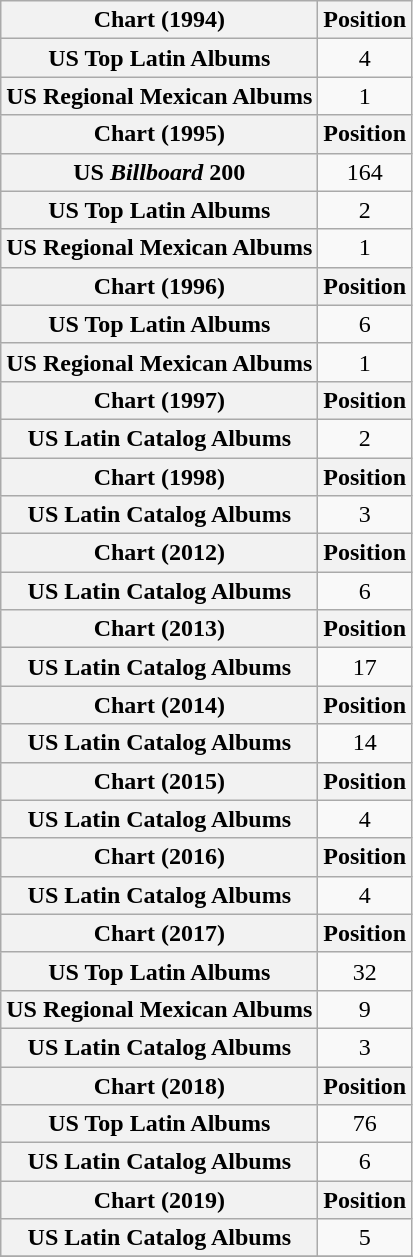<table class="wikitable sortable plainrowheaders" style="text-align:center;">
<tr>
<th scope="col">Chart (1994)</th>
<th scope="col">Position</th>
</tr>
<tr>
<th scope="row">US Top Latin Albums</th>
<td>4</td>
</tr>
<tr>
<th scope="row">US Regional Mexican Albums</th>
<td>1</td>
</tr>
<tr>
<th scope="col">Chart (1995)</th>
<th scope="col">Position</th>
</tr>
<tr>
<th scope="row">US <em>Billboard</em> 200</th>
<td>164</td>
</tr>
<tr>
<th scope="row">US Top Latin Albums</th>
<td>2</td>
</tr>
<tr>
<th scope="row">US Regional Mexican Albums</th>
<td>1</td>
</tr>
<tr>
<th scope="col">Chart (1996)</th>
<th scope="col">Position</th>
</tr>
<tr>
<th scope="row">US Top Latin Albums</th>
<td>6</td>
</tr>
<tr>
<th scope="row">US Regional Mexican Albums</th>
<td>1</td>
</tr>
<tr>
<th scope="col">Chart (1997)</th>
<th scope="col">Position</th>
</tr>
<tr>
<th scope="row">US Latin Catalog Albums</th>
<td>2</td>
</tr>
<tr>
<th scope="col">Chart (1998)</th>
<th scope="col">Position</th>
</tr>
<tr>
<th scope="row">US Latin Catalog Albums</th>
<td>3</td>
</tr>
<tr>
<th scope="col">Chart (2012)</th>
<th scope="col">Position</th>
</tr>
<tr>
<th scope="row">US Latin Catalog Albums</th>
<td>6</td>
</tr>
<tr>
<th scope="col">Chart (2013)</th>
<th scope="col">Position</th>
</tr>
<tr>
<th scope="row">US Latin Catalog Albums</th>
<td>17</td>
</tr>
<tr>
<th scope="col">Chart (2014)</th>
<th scope="col">Position</th>
</tr>
<tr>
<th scope="row">US Latin Catalog Albums</th>
<td>14</td>
</tr>
<tr>
<th scope="col">Chart (2015)</th>
<th scope="col">Position</th>
</tr>
<tr>
<th scope="row">US Latin Catalog Albums</th>
<td>4</td>
</tr>
<tr>
<th scope="col">Chart (2016)</th>
<th scope="col">Position</th>
</tr>
<tr>
<th scope="row">US Latin Catalog Albums</th>
<td>4</td>
</tr>
<tr>
<th scope="col">Chart (2017)</th>
<th scope="col">Position</th>
</tr>
<tr>
<th scope="row">US Top Latin Albums</th>
<td>32</td>
</tr>
<tr>
<th scope="row">US Regional Mexican Albums</th>
<td>9</td>
</tr>
<tr>
<th scope="row">US Latin Catalog Albums</th>
<td>3</td>
</tr>
<tr>
<th scope="col">Chart (2018)</th>
<th scope="col">Position</th>
</tr>
<tr>
<th scope="row">US Top Latin Albums</th>
<td>76</td>
</tr>
<tr>
<th scope="row">US Latin Catalog Albums</th>
<td>6</td>
</tr>
<tr>
<th scope="col">Chart (2019)</th>
<th scope="col">Position</th>
</tr>
<tr>
<th scope="row">US Latin Catalog Albums</th>
<td>5</td>
</tr>
<tr>
</tr>
</table>
